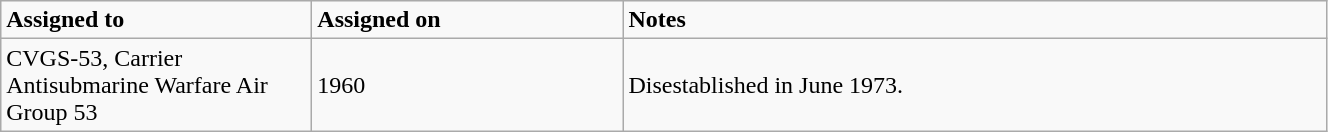<table class="wikitable" style="width: 70%;">
<tr>
<td style="width: 200px;"><strong>Assigned to</strong></td>
<td style="width: 200px;"><strong>Assigned on</strong></td>
<td><strong>Notes</strong></td>
</tr>
<tr>
<td>CVGS-53, Carrier Antisubmarine Warfare Air Group 53</td>
<td>1960</td>
<td>Disestablished in June 1973.</td>
</tr>
</table>
